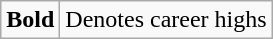<table class="wikitable">
<tr>
<td><strong>Bold</strong></td>
<td>Denotes career highs</td>
</tr>
</table>
